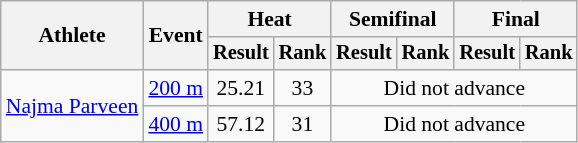<table class="wikitable" style="font-size:90%">
<tr>
<th rowspan=2>Athlete</th>
<th rowspan=2>Event</th>
<th colspan=2>Heat</th>
<th colspan=2>Semifinal</th>
<th colspan=2>Final</th>
</tr>
<tr style="font-size:95%">
<th>Result</th>
<th>Rank</th>
<th>Result</th>
<th>Rank</th>
<th>Result</th>
<th>Rank</th>
</tr>
<tr align=center>
<td align=left rowspan=2><a href='#'>Najma Parveen</a></td>
<td align=left><a href='#'>200 m</a></td>
<td>25.21</td>
<td>33</td>
<td colspan="4">Did not advance</td>
</tr>
<tr align=center>
<td align=left><a href='#'>400 m</a></td>
<td>57.12</td>
<td>31</td>
<td colspan="4">Did not advance</td>
</tr>
</table>
